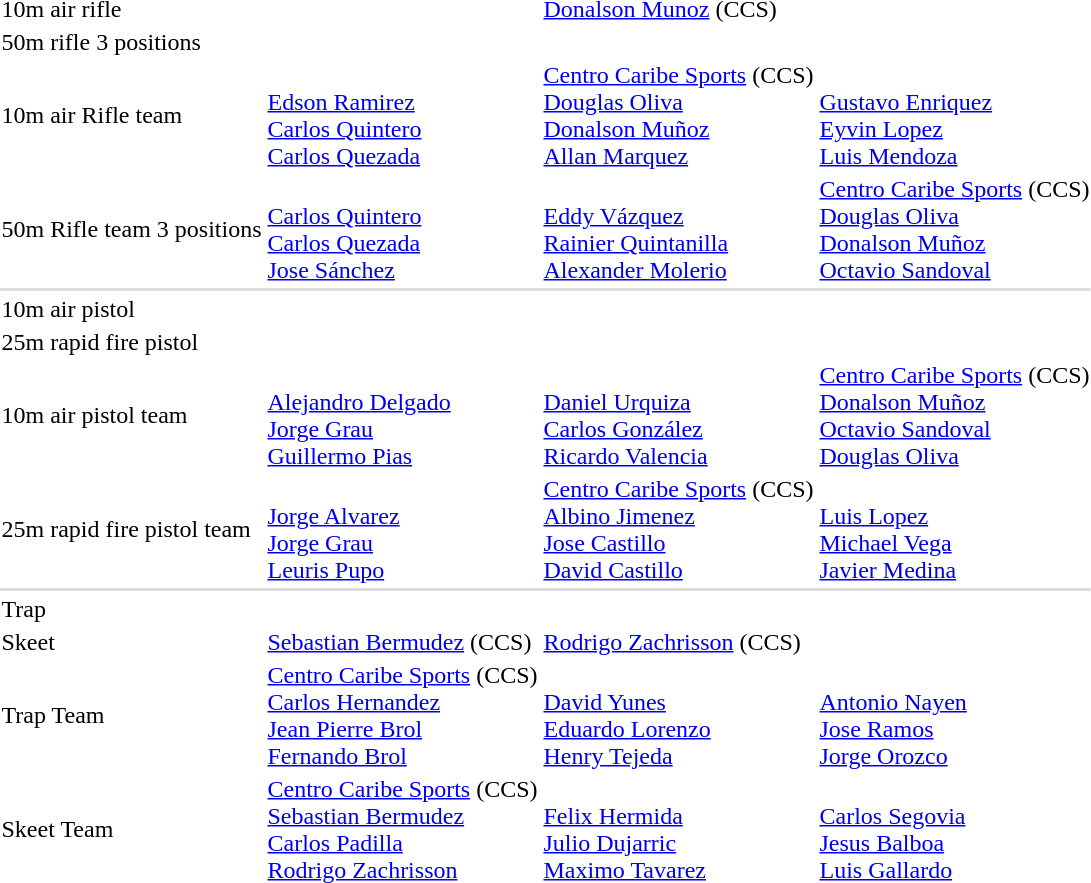<table>
<tr>
<td>10m air rifle</td>
<td></td>
<td><a href='#'>Donalson Munoz</a> (CCS)</td>
<td></td>
</tr>
<tr>
<td>50m rifle 3 positions</td>
<td></td>
<td></td>
<td></td>
</tr>
<tr>
<td>10m air Rifle team</td>
<td><br><a href='#'>Edson Ramirez</a><br><a href='#'>Carlos Quintero</a><br><a href='#'>Carlos Quezada</a></td>
<td><a href='#'>Centro Caribe Sports</a> (CCS)<br><a href='#'>Douglas Oliva</a><br><a href='#'>Donalson Muñoz</a><br><a href='#'>Allan Marquez</a></td>
<td><br><a href='#'>Gustavo Enriquez</a><br><a href='#'>Eyvin Lopez</a><br><a href='#'>Luis Mendoza</a></td>
</tr>
<tr>
<td>50m Rifle team 3 positions</td>
<td><br><a href='#'>Carlos Quintero</a><br><a href='#'>Carlos Quezada</a><br><a href='#'>Jose Sánchez</a></td>
<td><br><a href='#'>Eddy Vázquez</a><br><a href='#'>Rainier Quintanilla</a><br><a href='#'>Alexander Molerio</a></td>
<td><a href='#'>Centro Caribe Sports</a> (CCS)<br><a href='#'>Douglas Oliva</a><br><a href='#'>Donalson Muñoz</a><br><a href='#'>Octavio Sandoval</a></td>
</tr>
<tr bgcolor=#DDDDDD>
<td colspan=7></td>
</tr>
<tr>
<td>10m air pistol</td>
<td></td>
<td></td>
<td></td>
</tr>
<tr>
<td>25m rapid fire pistol</td>
<td></td>
<td></td>
<td></td>
</tr>
<tr>
<td>10m air pistol team</td>
<td><br><a href='#'>Alejandro Delgado</a><br><a href='#'>Jorge Grau</a><br><a href='#'>Guillermo Pias</a></td>
<td><br><a href='#'>Daniel Urquiza</a><br><a href='#'>Carlos González</a><br><a href='#'>Ricardo Valencia</a></td>
<td><a href='#'>Centro Caribe Sports</a> (CCS)<br><a href='#'>Donalson Muñoz</a><br><a href='#'>Octavio Sandoval</a><br><a href='#'>Douglas Oliva</a></td>
</tr>
<tr>
<td>25m rapid fire pistol team</td>
<td><br><a href='#'>Jorge Alvarez</a><br><a href='#'>Jorge Grau</a><br><a href='#'>Leuris Pupo</a></td>
<td><a href='#'>Centro Caribe Sports</a> (CCS)<br><a href='#'>Albino Jimenez</a><br><a href='#'>Jose Castillo</a><br><a href='#'>David Castillo</a></td>
<td><br><a href='#'>Luis Lopez</a><br><a href='#'>Michael Vega</a><br><a href='#'>Javier Medina</a></td>
</tr>
<tr bgcolor=#DDDDDD>
<td colspan=7></td>
</tr>
<tr>
<td>Trap</td>
<td></td>
<td></td>
<td></td>
</tr>
<tr>
<td>Skeet</td>
<td><a href='#'>Sebastian Bermudez</a> (CCS)</td>
<td><a href='#'>Rodrigo Zachrisson</a> (CCS)</td>
<td></td>
</tr>
<tr>
<td>Trap Team</td>
<td><a href='#'>Centro Caribe Sports</a> (CCS)<br><a href='#'>Carlos Hernandez</a><br><a href='#'>Jean Pierre Brol</a><br><a href='#'>Fernando Brol</a></td>
<td><br><a href='#'>David Yunes</a><br><a href='#'>Eduardo Lorenzo</a><br><a href='#'>Henry Tejeda</a></td>
<td><br><a href='#'>Antonio Nayen</a><br><a href='#'>Jose Ramos</a><br><a href='#'>Jorge Orozco</a></td>
</tr>
<tr>
<td>Skeet Team</td>
<td><a href='#'>Centro Caribe Sports</a> (CCS)<br><a href='#'>Sebastian Bermudez</a><br><a href='#'>Carlos Padilla</a><br><a href='#'>Rodrigo Zachrisson</a></td>
<td><br><a href='#'>Felix Hermida</a><br><a href='#'>Julio Dujarric</a><br><a href='#'>Maximo Tavarez</a></td>
<td><br><a href='#'>Carlos Segovia</a><br><a href='#'>Jesus Balboa</a><br><a href='#'>Luis Gallardo</a></td>
</tr>
</table>
